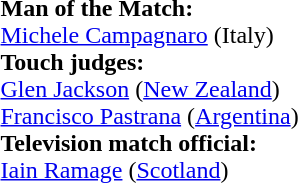<table style="width:100%">
<tr>
<td><br><strong>Man of the Match:</strong>
<br><a href='#'>Michele Campagnaro</a> (Italy)<br><strong>Touch judges:</strong>
<br><a href='#'>Glen Jackson</a> (<a href='#'>New Zealand</a>)
<br><a href='#'>Francisco Pastrana</a> (<a href='#'>Argentina</a>)
<br><strong>Television match official:</strong>
<br><a href='#'>Iain Ramage</a> (<a href='#'>Scotland</a>)</td>
</tr>
</table>
